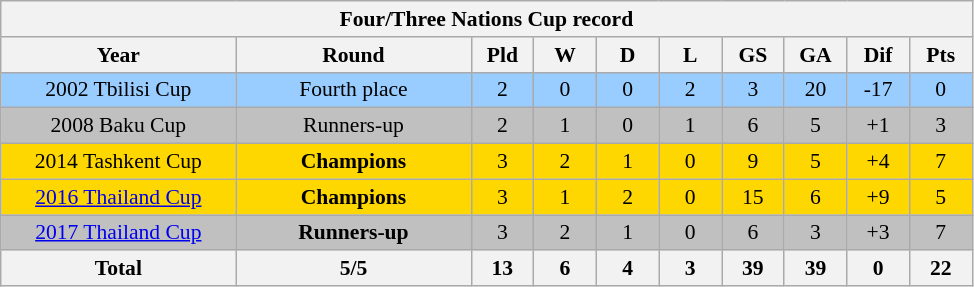<table class="wikitable" style="text-align: center;font-size:90%;">
<tr>
<th colspan=10>Four/Three Nations Cup record</th>
</tr>
<tr>
<th width=150>Year</th>
<th width=150>Round</th>
<th width=35>Pld</th>
<th width=35>W</th>
<th width=35>D</th>
<th width=35>L</th>
<th width=35>GS</th>
<th width=35>GA</th>
<th width=35>Dif</th>
<th width=35>Pts</th>
</tr>
<tr bgcolor=#9acdff>
<td> 2002 Tbilisi Cup</td>
<td>Fourth place</td>
<td>2</td>
<td>0</td>
<td>0</td>
<td>2</td>
<td>3</td>
<td>20</td>
<td>-17</td>
<td>0</td>
</tr>
<tr bgcolor=silver>
<td> 2008 Baku Cup</td>
<td>Runners-up</td>
<td>2</td>
<td>1</td>
<td>0</td>
<td>1</td>
<td>6</td>
<td>5</td>
<td>+1</td>
<td>3</td>
</tr>
<tr bgcolor=gold>
<td> 2014 Tashkent Cup</td>
<td><strong>Champions</strong></td>
<td>3</td>
<td>2</td>
<td>1</td>
<td>0</td>
<td>9</td>
<td>5</td>
<td>+4</td>
<td>7</td>
</tr>
<tr bgcolor=gold>
<td> <a href='#'>2016 Thailand Cup</a></td>
<td><strong>Champions</strong></td>
<td>3</td>
<td>1</td>
<td>2</td>
<td>0</td>
<td>15</td>
<td>6</td>
<td>+9</td>
<td>5</td>
</tr>
<tr bgcolor=silver>
<td> <a href='#'>2017 Thailand Cup</a></td>
<td><strong>Runners-up</strong></td>
<td>3</td>
<td>2</td>
<td>1</td>
<td>0</td>
<td>6</td>
<td>3</td>
<td>+3</td>
<td>7</td>
</tr>
<tr>
<th><strong>Total</strong></th>
<th>5/5</th>
<th>13</th>
<th>6</th>
<th>4</th>
<th>3</th>
<th>39</th>
<th>39</th>
<th>0</th>
<th>22</th>
</tr>
</table>
